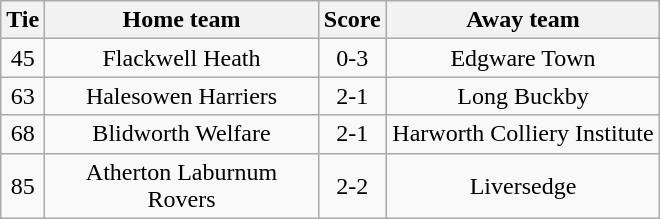<table class="wikitable" style="text-align:center;">
<tr>
<th width=20>Tie</th>
<th width=175>Home team</th>
<th width=20>Score</th>
<th width=175>Away team</th>
</tr>
<tr>
<td>45</td>
<td>Flackwell Heath</td>
<td>0-3</td>
<td>Edgware Town</td>
</tr>
<tr>
<td>63</td>
<td>Halesowen Harriers</td>
<td>2-1</td>
<td>Long Buckby</td>
</tr>
<tr>
<td>68</td>
<td>Blidworth Welfare</td>
<td>2-1</td>
<td>Harworth Colliery Institute</td>
</tr>
<tr>
<td>85</td>
<td>Atherton Laburnum Rovers</td>
<td>2-2</td>
<td>Liversedge</td>
</tr>
</table>
